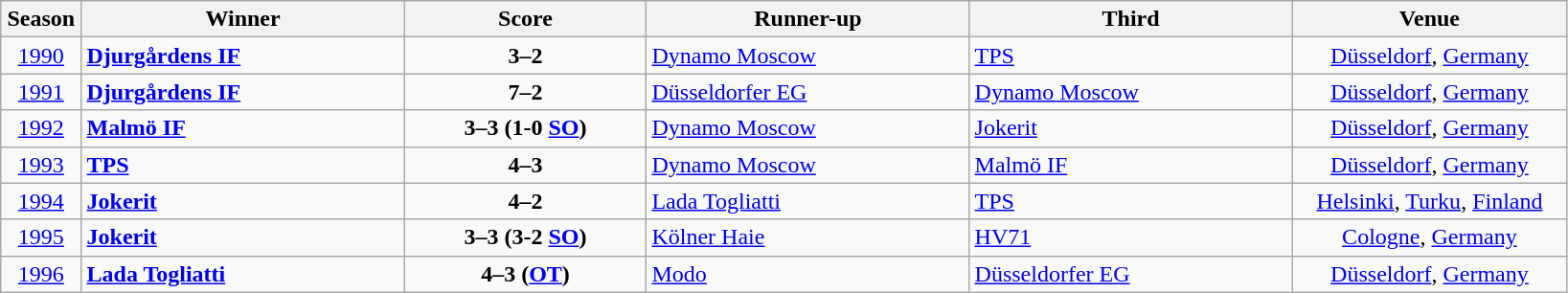<table class="wikitable" style="text-align: center;">
<tr>
<th width=5%>Season</th>
<th width=20%>Winner</th>
<th width=15%>Score</th>
<th width=20%>Runner-up</th>
<th width=20%>Third</th>
<th width=17%>Venue</th>
</tr>
<tr>
<td><a href='#'>1990</a></td>
<td style="text-align: left;"> <strong><a href='#'>Djurgårdens IF</a></strong></td>
<td><strong>3–2</strong></td>
<td style="text-align: left;"> <a href='#'>Dynamo Moscow</a></td>
<td style="text-align: left;"> <a href='#'>TPS</a></td>
<td><a href='#'>Düsseldorf</a>, <a href='#'>Germany</a></td>
</tr>
<tr>
<td><a href='#'>1991</a></td>
<td style="text-align: left;"> <strong><a href='#'>Djurgårdens IF</a></strong></td>
<td><strong>7–2</strong></td>
<td style="text-align: left;"> <a href='#'>Düsseldorfer EG</a></td>
<td style="text-align: left;"> <a href='#'>Dynamo Moscow</a></td>
<td><a href='#'>Düsseldorf</a>, <a href='#'>Germany</a></td>
</tr>
<tr>
<td><a href='#'>1992</a></td>
<td style="text-align: left;"> <strong><a href='#'>Malmö IF</a></strong></td>
<td><strong>3–3 (1-0 <a href='#'>SO</a>)</strong></td>
<td style="text-align: left;"> <a href='#'>Dynamo Moscow</a></td>
<td style="text-align: left;"> <a href='#'>Jokerit</a></td>
<td><a href='#'>Düsseldorf</a>, <a href='#'>Germany</a></td>
</tr>
<tr>
<td><a href='#'>1993</a></td>
<td style="text-align: left;"> <strong><a href='#'>TPS</a></strong></td>
<td><strong>4–3</strong></td>
<td style="text-align: left;"> <a href='#'>Dynamo Moscow</a></td>
<td style="text-align: left;"> <a href='#'>Malmö IF</a></td>
<td><a href='#'>Düsseldorf</a>, <a href='#'>Germany</a></td>
</tr>
<tr>
<td><a href='#'>1994</a></td>
<td style="text-align: left;"> <strong><a href='#'>Jokerit</a></strong></td>
<td><strong>4–2</strong></td>
<td style="text-align: left;"> <a href='#'>Lada Togliatti</a></td>
<td style="text-align: left;"> <a href='#'>TPS</a></td>
<td><a href='#'>Helsinki</a>, <a href='#'>Turku</a>, <a href='#'>Finland</a></td>
</tr>
<tr>
<td><a href='#'>1995</a></td>
<td style="text-align: left;"> <strong><a href='#'>Jokerit</a></strong></td>
<td><strong>3–3 (3-2 <a href='#'>SO</a>)</strong></td>
<td style="text-align: left;"> <a href='#'>Kölner Haie</a></td>
<td style="text-align: left;"> <a href='#'>HV71</a></td>
<td><a href='#'>Cologne</a>, <a href='#'>Germany</a></td>
</tr>
<tr>
<td><a href='#'>1996</a></td>
<td style="text-align: left;"> <strong><a href='#'>Lada Togliatti</a></strong></td>
<td><strong>4–3 (<a href='#'>OT</a>)</strong></td>
<td style="text-align: left;"> <a href='#'>Modo</a></td>
<td style="text-align: left;"> <a href='#'>Düsseldorfer EG</a></td>
<td><a href='#'>Düsseldorf</a>, <a href='#'>Germany</a></td>
</tr>
</table>
